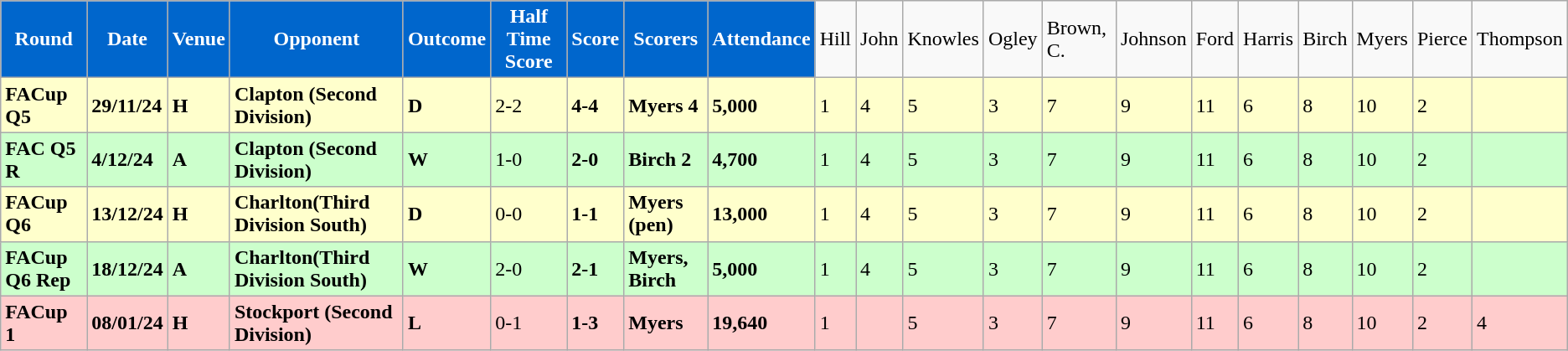<table class="wikitable">
<tr>
<td style="background:#0066CC; color:#FFFFFF; text-align:center;"><strong>Round</strong></td>
<td style="background:#0066CC; color:#FFFFFF; text-align:center;"><strong>Date</strong></td>
<td style="background:#0066CC; color:#FFFFFF; text-align:center;"><strong>Venue</strong></td>
<td style="background:#0066CC; color:#FFFFFF; text-align:center;"><strong>Opponent</strong></td>
<td style="background:#0066CC; color:#FFFFFF; text-align:center;"><strong>Outcome</strong></td>
<td style="background:#0066CC; color:#FFFFFF; text-align:center;"><strong>Half Time Score</strong></td>
<td style="background:#0066CC; color:#FFFFFF; text-align:center;"><strong>Score</strong></td>
<td style="background:#0066CC; color:#FFFFFF; text-align:center;"><strong>Scorers</strong></td>
<td style="background:#0066CC; color:#FFFFFF; text-align:center;"><strong>Attendance</strong></td>
<td>Hill</td>
<td>John</td>
<td>Knowles</td>
<td>Ogley</td>
<td>Brown, C.</td>
<td>Johnson</td>
<td>Ford</td>
<td>Harris</td>
<td>Birch</td>
<td>Myers</td>
<td>Pierce</td>
<td>Thompson</td>
</tr>
<tr bgcolor="#FFFFCC">
<td><strong>FACup Q5</strong></td>
<td><strong>29/11/24</strong></td>
<td><strong>H</strong></td>
<td><strong>Clapton (Second Division)</strong></td>
<td><strong>D</strong></td>
<td>2-2</td>
<td><strong>4-4</strong></td>
<td><strong>Myers 4</strong></td>
<td><strong>5,000</strong></td>
<td>1</td>
<td>4</td>
<td>5</td>
<td>3</td>
<td>7</td>
<td>9</td>
<td>11</td>
<td>6</td>
<td>8</td>
<td>10</td>
<td>2</td>
<td></td>
</tr>
<tr bgcolor="#CCFFCC">
<td><strong>FAC Q5 R</strong></td>
<td><strong>4/12/24</strong></td>
<td><strong>A</strong></td>
<td><strong>Clapton (Second Division)</strong></td>
<td><strong>W</strong></td>
<td>1-0</td>
<td><strong>2-0</strong></td>
<td><strong>Birch 2</strong></td>
<td><strong>4,700</strong></td>
<td>1</td>
<td>4</td>
<td>5</td>
<td>3</td>
<td>7</td>
<td>9</td>
<td>11</td>
<td>6</td>
<td>8</td>
<td>10</td>
<td>2</td>
<td></td>
</tr>
<tr bgcolor="#FFFFCC">
<td><strong>FACup Q6</strong></td>
<td><strong>13/12/24</strong></td>
<td><strong>H</strong></td>
<td><strong>Charlton(Third Division South)</strong></td>
<td><strong>D</strong></td>
<td>0-0</td>
<td><strong>1-1</strong></td>
<td><strong>Myers (pen)</strong></td>
<td><strong>13,000</strong></td>
<td>1</td>
<td>4</td>
<td>5</td>
<td>3</td>
<td>7</td>
<td>9</td>
<td>11</td>
<td>6</td>
<td>8</td>
<td>10</td>
<td>2</td>
<td></td>
</tr>
<tr bgcolor="#CCFFCC">
<td><strong>FACup Q6 Rep</strong></td>
<td><strong>18/12/24</strong></td>
<td><strong>A</strong></td>
<td><strong>Charlton(Third Division South)</strong></td>
<td><strong>W</strong></td>
<td>2-0</td>
<td><strong>2-1</strong></td>
<td><strong>Myers, Birch</strong></td>
<td><strong>5,000</strong></td>
<td>1</td>
<td>4</td>
<td>5</td>
<td>3</td>
<td>7</td>
<td>9</td>
<td>11</td>
<td>6</td>
<td>8</td>
<td>10</td>
<td>2</td>
<td></td>
</tr>
<tr bgcolor="#FFCCCC">
<td><strong>FACup 1</strong></td>
<td><strong>08/01/24</strong></td>
<td><strong>H</strong></td>
<td><strong>Stockport (Second Division)</strong></td>
<td><strong>L</strong></td>
<td>0-1</td>
<td><strong>1-3</strong></td>
<td><strong>Myers</strong></td>
<td><strong>19,640</strong></td>
<td>1</td>
<td></td>
<td>5</td>
<td>3</td>
<td>7</td>
<td>9</td>
<td>11</td>
<td>6</td>
<td>8</td>
<td>10</td>
<td>2</td>
<td>4</td>
</tr>
</table>
